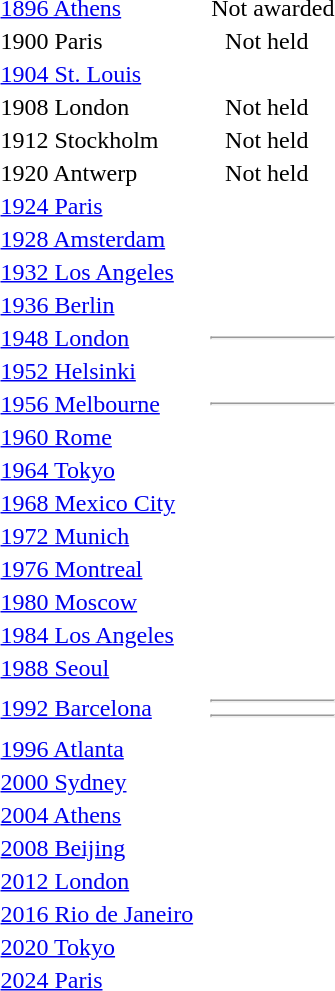<table>
<tr>
<td><a href='#'>1896 Athens</a><br></td>
<td></td>
<td></td>
<td>Not awarded</td>
</tr>
<tr>
<td>1900 Paris</td>
<td colspan=3 align=center>Not held</td>
</tr>
<tr>
<td><a href='#'>1904 St. Louis</a><br></td>
<td></td>
<td></td>
<td></td>
</tr>
<tr>
<td>1908 London</td>
<td colspan=3 align=center>Not held</td>
</tr>
<tr>
<td>1912 Stockholm</td>
<td colspan=3 align=center>Not held</td>
</tr>
<tr>
<td>1920 Antwerp</td>
<td colspan=3 align=center>Not held</td>
</tr>
<tr>
<td><a href='#'>1924 Paris</a><br></td>
<td></td>
<td></td>
<td></td>
</tr>
<tr>
<td><a href='#'>1928 Amsterdam</a><br></td>
<td></td>
<td></td>
<td></td>
</tr>
<tr>
<td><a href='#'>1932 Los Angeles</a><br></td>
<td></td>
<td></td>
<td></td>
</tr>
<tr>
<td><a href='#'>1936 Berlin</a><br></td>
<td></td>
<td></td>
<td></td>
</tr>
<tr>
<td><a href='#'>1948 London</a><br></td>
<td></td>
<td></td>
<td><hr></td>
</tr>
<tr>
<td><a href='#'>1952 Helsinki</a><br></td>
<td></td>
<td></td>
<td></td>
</tr>
<tr>
<td><a href='#'>1956 Melbourne</a><br></td>
<td></td>
<td></td>
<td><hr></td>
</tr>
<tr>
<td><a href='#'>1960 Rome</a><br></td>
<td></td>
<td></td>
<td></td>
</tr>
<tr>
<td><a href='#'>1964 Tokyo</a><br></td>
<td></td>
<td></td>
<td></td>
</tr>
<tr>
<td><a href='#'>1968 Mexico City</a><br></td>
<td></td>
<td></td>
<td></td>
</tr>
<tr>
<td><a href='#'>1972 Munich</a><br></td>
<td></td>
<td></td>
<td></td>
</tr>
<tr>
<td><a href='#'>1976 Montreal</a><br></td>
<td></td>
<td></td>
<td></td>
</tr>
<tr>
<td><a href='#'>1980 Moscow</a><br></td>
<td></td>
<td></td>
<td></td>
</tr>
<tr>
<td><a href='#'>1984 Los Angeles</a><br></td>
<td></td>
<td></td>
<td></td>
</tr>
<tr>
<td><a href='#'>1988 Seoul</a><br></td>
<td></td>
<td></td>
<td></td>
</tr>
<tr>
<td><a href='#'>1992 Barcelona</a><br></td>
<td></td>
<td></td>
<td><hr><hr></td>
</tr>
<tr>
<td><a href='#'>1996 Atlanta</a><br></td>
<td></td>
<td></td>
<td></td>
</tr>
<tr>
<td><a href='#'>2000 Sydney</a><br></td>
<td></td>
<td></td>
<td></td>
</tr>
<tr>
<td><a href='#'>2004 Athens</a><br></td>
<td></td>
<td></td>
<td></td>
</tr>
<tr>
<td><a href='#'>2008 Beijing</a><br></td>
<td></td>
<td></td>
<td></td>
</tr>
<tr>
<td><a href='#'>2012 London</a><br></td>
<td></td>
<td></td>
<td></td>
</tr>
<tr>
<td><a href='#'>2016 Rio de Janeiro</a><br></td>
<td></td>
<td></td>
<td></td>
</tr>
<tr>
<td><a href='#'>2020 Tokyo</a><br></td>
<td></td>
<td></td>
<td></td>
</tr>
<tr>
<td><a href='#'>2024 Paris</a><br></td>
<td></td>
<td></td>
<td></td>
</tr>
</table>
